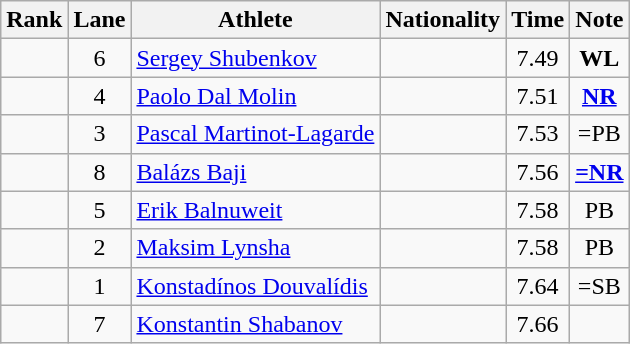<table class="wikitable sortable" style="text-align:center">
<tr>
<th>Rank</th>
<th>Lane</th>
<th>Athlete</th>
<th>Nationality</th>
<th>Time</th>
<th>Note</th>
</tr>
<tr>
<td></td>
<td>6</td>
<td align=left><a href='#'>Sergey Shubenkov</a></td>
<td align=left></td>
<td>7.49</td>
<td><strong>WL</strong></td>
</tr>
<tr>
<td></td>
<td>4</td>
<td align=left><a href='#'>Paolo Dal Molin</a></td>
<td align=left></td>
<td>7.51</td>
<td><strong><a href='#'>NR</a></strong></td>
</tr>
<tr>
<td></td>
<td>3</td>
<td align=left><a href='#'>Pascal Martinot-Lagarde</a></td>
<td align=left></td>
<td>7.53</td>
<td>=PB</td>
</tr>
<tr>
<td></td>
<td>8</td>
<td align=left><a href='#'>Balázs Baji</a></td>
<td align=left></td>
<td>7.56</td>
<td><strong><a href='#'>=NR</a></strong></td>
</tr>
<tr>
<td></td>
<td>5</td>
<td align=left><a href='#'>Erik Balnuweit</a></td>
<td align=left></td>
<td>7.58</td>
<td>PB</td>
</tr>
<tr>
<td></td>
<td>2</td>
<td align=left><a href='#'>Maksim Lynsha</a></td>
<td align=left></td>
<td>7.58</td>
<td>PB</td>
</tr>
<tr>
<td></td>
<td>1</td>
<td align=left><a href='#'>Konstadínos Douvalídis</a></td>
<td align=left></td>
<td>7.64</td>
<td>=SB</td>
</tr>
<tr>
<td></td>
<td>7</td>
<td align=left><a href='#'>Konstantin Shabanov</a></td>
<td align=left></td>
<td>7.66</td>
<td></td>
</tr>
</table>
